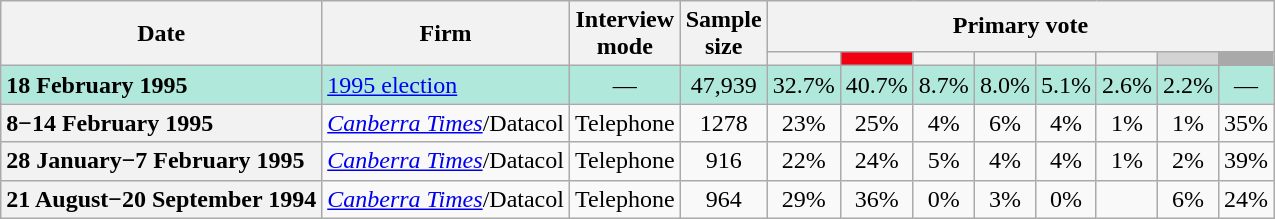<table class="nowrap wikitable sortable tpl-blanktable" style=text-align:center;font-size:100%>
<tr>
<th rowspan=2>Date</th>
<th rowspan=2>Firm</th>
<th rowspan=2 class=unsortable>Interview<br>mode</th>
<th rowspan=2 class=unsortable>Sample<br>size</th>
<th colspan="9">Primary vote</th>
</tr>
<tr>
<th class="unsortable" style=background:></th>
<th class="unsortable" style="background:#F00011"></th>
<th class="unsortable" style=background:></th>
<th class="unsortable" style=background:></th>
<th class="unsortable" style=background:></th>
<th class=unsortable style=background:></th>
<th class=unsortable style=background:lightgray></th>
<th class=unsortable style=background:darkgrey></th>
</tr>
<tr style=background:#b0e9db>
<td style=text-align:left><strong>18 February 1995</strong></td>
<td style=text-align:left><a href='#'>1995 election</a></td>
<td>—</td>
<td>47,939</td>
<td>32.7%</td>
<td>40.7%</td>
<td>8.7%</td>
<td>8.0%</td>
<td>5.1%</td>
<td>2.6%</td>
<td>2.2%</td>
<td>—</td>
</tr>
<tr>
<th style=text-align:left>8−14 February 1995</th>
<td style=text-align:left><em><a href='#'>Canberra Times</a></em>/Datacol</td>
<td>Telephone</td>
<td>1278</td>
<td>23%</td>
<td>25%</td>
<td>4%</td>
<td>6%</td>
<td>4%</td>
<td>1%</td>
<td>1%</td>
<td>35%</td>
</tr>
<tr>
<th style=text-align:left>28 January−7 February 1995</th>
<td style=text-align:left><em><a href='#'>Canberra Times</a></em>/Datacol</td>
<td>Telephone</td>
<td>916</td>
<td>22%</td>
<td>24%</td>
<td>5%</td>
<td>4%</td>
<td>4%</td>
<td>1%</td>
<td>2%</td>
<td>39%</td>
</tr>
<tr>
<th style=text-align:left>21 August−20 September 1994</th>
<td style=text-align:left><em><a href='#'>Canberra Times</a></em>/Datacol</td>
<td>Telephone</td>
<td>964</td>
<td>29%</td>
<td>36%</td>
<td>0%</td>
<td>3%</td>
<td>0%</td>
<td></td>
<td>6%</td>
<td>24%</td>
</tr>
</table>
